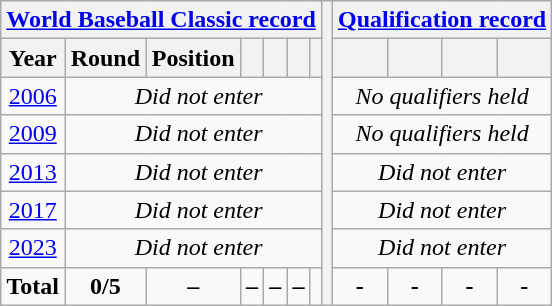<table class="wikitable" style="text-align: center;">
<tr>
<th colspan=7><a href='#'>World Baseball Classic record</a></th>
<th rowspan="8"></th>
<th colspan=4><a href='#'>Qualification record</a></th>
</tr>
<tr>
<th>Year</th>
<th>Round</th>
<th>Position</th>
<th></th>
<th></th>
<th></th>
<th></th>
<th></th>
<th></th>
<th></th>
<th></th>
</tr>
<tr>
<td><a href='#'>2006</a></td>
<td colspan=7 align=center><em>Did not enter</em></td>
<td colspan=4 align=center><em>No qualifiers held</em></td>
</tr>
<tr>
<td><a href='#'>2009</a></td>
<td colspan=7 align=center><em>Did not enter</em></td>
<td colspan=4 align=center><em>No qualifiers held</em></td>
</tr>
<tr>
<td><a href='#'>2013</a></td>
<td colspan=7 align=center><em>Did not enter</em></td>
<td colspan=4 align=center><em>Did not enter</em></td>
</tr>
<tr>
<td><a href='#'>2017</a></td>
<td colspan=7 align=center><em>Did not enter</em></td>
<td colspan=7 align=center><em>Did not enter</em></td>
</tr>
<tr>
<td><a href='#'>2023</a></td>
<td colspan=7 align=center><em>Did not enter</em></td>
<td colspan=7 align=center><em>Did not enter</em></td>
</tr>
<tr>
<td><strong>Total</strong></td>
<td><strong>0/5</strong></td>
<td><strong>–</strong></td>
<td><strong>–</strong></td>
<td><strong>–</strong></td>
<td><strong>–</strong></td>
<td></td>
<td><strong>-</strong></td>
<td><strong>-</strong></td>
<td><strong>-</strong></td>
<td><strong>-</strong></td>
</tr>
</table>
